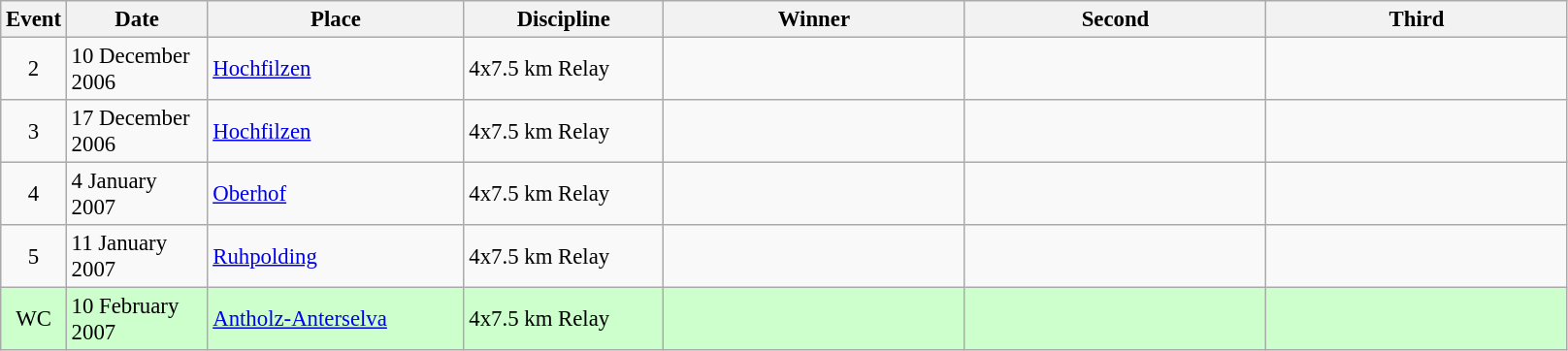<table class="wikitable" style="font-size:95%;">
<tr>
<th width="30">Event</th>
<th width="90">Date</th>
<th width="169">Place</th>
<th width="130">Discipline</th>
<th width="200">Winner</th>
<th width="200">Second</th>
<th width="200">Third</th>
</tr>
<tr>
<td align=center>2</td>
<td>10 December 2006</td>
<td> <a href='#'>Hochfilzen</a></td>
<td>4x7.5 km Relay</td>
<td></td>
<td></td>
<td></td>
</tr>
<tr>
<td align=center>3</td>
<td>17 December 2006</td>
<td> <a href='#'>Hochfilzen</a></td>
<td>4x7.5 km Relay</td>
<td></td>
<td></td>
<td></td>
</tr>
<tr>
<td align=center>4</td>
<td>4 January 2007</td>
<td> <a href='#'>Oberhof</a></td>
<td>4x7.5 km Relay</td>
<td></td>
<td></td>
<td></td>
</tr>
<tr>
<td align=center>5</td>
<td>11 January 2007</td>
<td> <a href='#'>Ruhpolding</a></td>
<td>4x7.5 km Relay</td>
<td></td>
<td></td>
<td></td>
</tr>
<tr style="background:#CCFFCC">
<td align=center>WC</td>
<td>10 February 2007</td>
<td> <a href='#'>Antholz-Anterselva</a></td>
<td>4x7.5 km Relay</td>
<td></td>
<td></td>
<td></td>
</tr>
</table>
